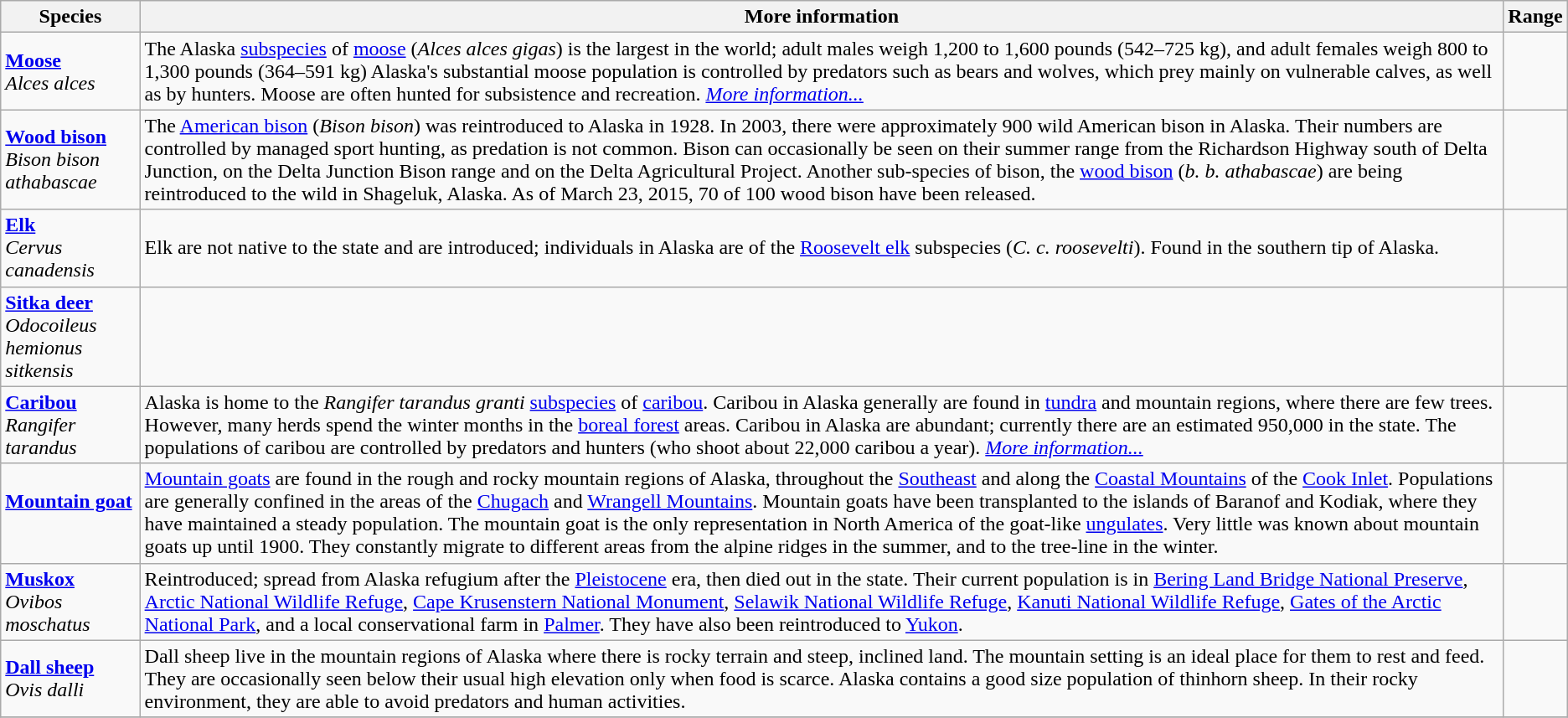<table class="wikitable">
<tr>
<th>Species</th>
<th>More information</th>
<th>Range</th>
</tr>
<tr>
<td><strong> <a href='#'>Moose</a></strong> <br> <em>Alces alces</em><br></td>
<td>The Alaska <a href='#'>subspecies</a> of <a href='#'>moose</a> (<em>Alces alces gigas</em>) is the largest in the world; adult males weigh 1,200 to 1,600 pounds (542–725 kg), and adult females weigh 800 to 1,300 pounds (364–591 kg) Alaska's substantial moose population is controlled by predators such as bears and wolves, which prey mainly on vulnerable calves, as well as by hunters. Moose are often hunted for subsistence and recreation. <em><a href='#'>More information...</a></em></td>
<td></td>
</tr>
<tr>
<td><strong><a href='#'>Wood bison</a></strong> <br><em>Bison bison athabascae</em><br> </td>
<td>The <a href='#'>American bison</a> (<em>Bison bison</em>) was reintroduced to Alaska in 1928. In 2003, there were approximately 900 wild American bison in Alaska. Their numbers are controlled by managed sport hunting, as predation is not common. Bison can occasionally be seen on their summer range from the Richardson Highway south of Delta Junction, on the Delta Junction Bison range and on the Delta Agricultural Project. Another sub-species of bison, the <a href='#'>wood bison</a> (<em>b. b. athabascae</em>) are being reintroduced to the wild in Shageluk, Alaska.  As of March 23, 2015, 70 of 100 wood bison have been released.</td>
<td></td>
</tr>
<tr>
<td><strong><a href='#'>Elk</a></strong><br><em>Cervus canadensis</em><br></td>
<td>Elk are not native to the state and are introduced; individuals in Alaska are of the <a href='#'>Roosevelt elk</a> subspecies (<em>C. c. roosevelti</em>). Found in the southern tip of Alaska.</td>
<td></td>
</tr>
<tr>
<td><strong><a href='#'>Sitka deer</a></strong> <br><em>Odocoileus hemionus sitkensis</em><br></td>
<td></td>
<td></td>
</tr>
<tr>
<td><strong><a href='#'>Caribou</a></strong> <br><em>Rangifer tarandus</em><br></td>
<td>Alaska is home to the <em>Rangifer tarandus granti</em> <a href='#'>subspecies</a> of <a href='#'>caribou</a>. Caribou in Alaska generally are found in <a href='#'>tundra</a> and mountain regions, where there are few trees. However, many herds spend the winter months in the <a href='#'>boreal forest</a> areas. Caribou in Alaska are abundant; currently there are an estimated 950,000 in the state. The populations of caribou are controlled by predators and hunters (who shoot about 22,000 caribou a year). <em><a href='#'>More information...</a></em></td>
<td></td>
</tr>
<tr>
<td><strong><a href='#'>Mountain goat</a></strong><br><br></td>
<td><a href='#'>Mountain goats</a> are found in the rough and rocky mountain regions of Alaska, throughout the <a href='#'>Southeast</a> and along the <a href='#'>Coastal Mountains</a> of the <a href='#'>Cook Inlet</a>. Populations are generally confined in the areas of the <a href='#'>Chugach</a> and <a href='#'>Wrangell Mountains</a>. Mountain goats have been transplanted to the islands of Baranof and Kodiak, where they have maintained a steady population. The mountain goat is the only representation in North America of the goat-like <a href='#'>ungulates</a>. Very little was known about mountain goats up until 1900. They constantly migrate to different areas from the alpine ridges in the summer, and to the tree-line in the winter.</td>
<td></td>
</tr>
<tr>
<td><strong><a href='#'>Muskox</a></strong><br><em>Ovibos moschatus</em><br></td>
<td>Reintroduced; spread from Alaska refugium after the <a href='#'>Pleistocene</a> era, then died out in the state. Their current population is in <a href='#'>Bering Land Bridge National Preserve</a>, <a href='#'>Arctic National Wildlife Refuge</a>, <a href='#'>Cape Krusenstern National Monument</a>, <a href='#'>Selawik National Wildlife Refuge</a>, <a href='#'>Kanuti National Wildlife Refuge</a>, <a href='#'>Gates of the Arctic National Park</a>, and a local conservational farm in <a href='#'>Palmer</a>. They have also been reintroduced to <a href='#'>Yukon</a>.</td>
<td></td>
</tr>
<tr>
<td><strong><a href='#'>Dall sheep</a></strong><br><em>Ovis dalli</em><br></td>
<td>Dall sheep live in the mountain regions of Alaska where there is rocky terrain and steep, inclined land. The mountain setting is an ideal place for them to rest and feed. They are occasionally seen below their usual high elevation only when food is scarce. Alaska contains a good size population of thinhorn sheep. In their rocky environment, they are able to avoid predators and human activities.</td>
<td></td>
</tr>
<tr>
</tr>
</table>
